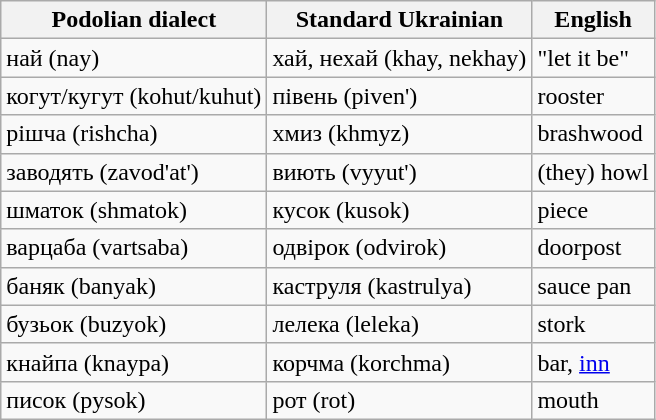<table class="wikitable">
<tr>
<th>Podolian dialect</th>
<th>Standard Ukrainian</th>
<th>English</th>
</tr>
<tr>
<td>най (nay)</td>
<td>хай, нехай (khay, nekhay)</td>
<td>"let it be"</td>
</tr>
<tr>
<td>когут/кугут (kohut/kuhut)</td>
<td>півень (piven')</td>
<td>rooster</td>
</tr>
<tr>
<td>рішча (rishcha)</td>
<td>хмиз (khmyz)</td>
<td>brashwood</td>
</tr>
<tr>
<td>заводять (zavod'at')</td>
<td>виють (vyyut')</td>
<td>(they) howl</td>
</tr>
<tr>
<td>шматок (shmatok)</td>
<td>кусок (kusok)</td>
<td>piece</td>
</tr>
<tr>
<td>варцаба (vartsaba)</td>
<td>одвірок (odvirok)</td>
<td>doorpost</td>
</tr>
<tr>
<td>баняк (banyak)</td>
<td>каструля (kastrulya)</td>
<td>sauce pan</td>
</tr>
<tr>
<td>бузьок (buzyok)</td>
<td>лелека (leleka)</td>
<td>stork</td>
</tr>
<tr>
<td>кнайпа (knaypa)</td>
<td>корчма (korchma)</td>
<td>bar, <a href='#'>inn</a></td>
</tr>
<tr>
<td>писок (pysok)</td>
<td>рот (rot)</td>
<td>mouth</td>
</tr>
</table>
